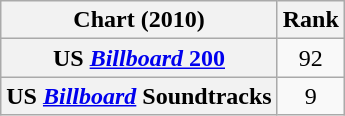<table class="wikitable sortable plainrowheaders" style="text-align:center">
<tr>
<th scope="col">Chart (2010)</th>
<th scope="col">Rank</th>
</tr>
<tr>
<th scope="row">US <a href='#'><em>Billboard</em> 200</a></th>
<td>92</td>
</tr>
<tr>
<th scope="row">US <em><a href='#'>Billboard</a></em> Soundtracks</th>
<td>9</td>
</tr>
</table>
